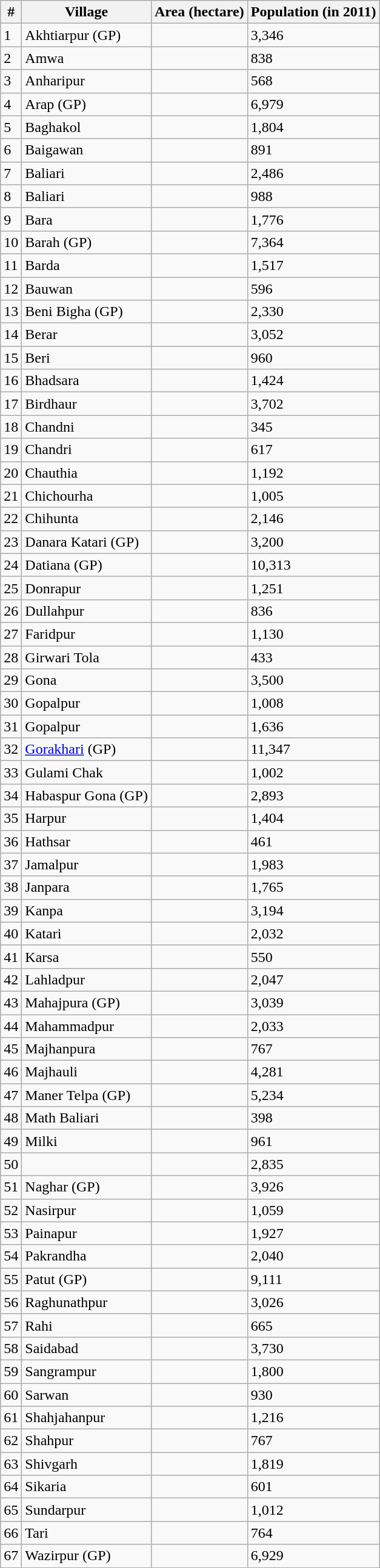<table class="wikitable sortable">
<tr>
<th>#</th>
<th>Village</th>
<th>Area (hectare)</th>
<th>Population (in 2011)</th>
</tr>
<tr>
<td>1</td>
<td>Akhtiarpur (GP)</td>
<td></td>
<td>3,346</td>
</tr>
<tr>
<td>2</td>
<td>Amwa</td>
<td></td>
<td>838</td>
</tr>
<tr>
<td>3</td>
<td>Anharipur</td>
<td></td>
<td>568</td>
</tr>
<tr>
<td>4</td>
<td>Arap (GP)</td>
<td></td>
<td>6,979</td>
</tr>
<tr>
<td>5</td>
<td>Baghakol</td>
<td></td>
<td>1,804</td>
</tr>
<tr>
<td>6</td>
<td>Baigawan</td>
<td></td>
<td>891</td>
</tr>
<tr>
<td>7</td>
<td>Baliari</td>
<td></td>
<td>2,486</td>
</tr>
<tr>
<td>8</td>
<td>Baliari</td>
<td></td>
<td>988</td>
</tr>
<tr>
<td>9</td>
<td>Bara</td>
<td></td>
<td>1,776</td>
</tr>
<tr>
<td>10</td>
<td>Barah (GP)</td>
<td></td>
<td>7,364</td>
</tr>
<tr>
<td>11</td>
<td>Barda</td>
<td></td>
<td>1,517</td>
</tr>
<tr>
<td>12</td>
<td>Bauwan</td>
<td></td>
<td>596</td>
</tr>
<tr>
<td>13</td>
<td>Beni Bigha (GP)</td>
<td></td>
<td>2,330</td>
</tr>
<tr>
<td>14</td>
<td>Berar</td>
<td></td>
<td>3,052</td>
</tr>
<tr>
<td>15</td>
<td>Beri</td>
<td></td>
<td>960</td>
</tr>
<tr>
<td>16</td>
<td>Bhadsara</td>
<td></td>
<td>1,424</td>
</tr>
<tr>
<td>17</td>
<td>Birdhaur</td>
<td></td>
<td>3,702</td>
</tr>
<tr>
<td>18</td>
<td>Chandni</td>
<td></td>
<td>345</td>
</tr>
<tr>
<td>19</td>
<td>Chandri</td>
<td></td>
<td>617</td>
</tr>
<tr>
<td>20</td>
<td>Chauthia</td>
<td></td>
<td>1,192</td>
</tr>
<tr>
<td>21</td>
<td>Chichourha</td>
<td></td>
<td>1,005</td>
</tr>
<tr>
<td>22</td>
<td>Chihunta</td>
<td></td>
<td>2,146</td>
</tr>
<tr>
<td>23</td>
<td>Danara Katari (GP)</td>
<td></td>
<td>3,200</td>
</tr>
<tr>
<td>24</td>
<td>Datiana (GP)</td>
<td></td>
<td>10,313</td>
</tr>
<tr>
<td>25</td>
<td>Donrapur</td>
<td></td>
<td>1,251</td>
</tr>
<tr>
<td>26</td>
<td>Dullahpur</td>
<td></td>
<td>836</td>
</tr>
<tr>
<td>27</td>
<td>Faridpur</td>
<td></td>
<td>1,130</td>
</tr>
<tr>
<td>28</td>
<td>Girwari Tola</td>
<td></td>
<td>433</td>
</tr>
<tr>
<td>29</td>
<td>Gona</td>
<td></td>
<td>3,500</td>
</tr>
<tr>
<td>30</td>
<td>Gopalpur</td>
<td></td>
<td>1,008</td>
</tr>
<tr>
<td>31</td>
<td>Gopalpur</td>
<td></td>
<td>1,636</td>
</tr>
<tr>
<td>32</td>
<td><a href='#'>Gorakhari</a> (GP)</td>
<td></td>
<td>11,347</td>
</tr>
<tr>
<td>33</td>
<td>Gulami Chak</td>
<td></td>
<td>1,002</td>
</tr>
<tr>
<td>34</td>
<td>Habaspur Gona (GP)</td>
<td></td>
<td>2,893</td>
</tr>
<tr>
<td>35</td>
<td>Harpur</td>
<td></td>
<td>1,404</td>
</tr>
<tr>
<td>36</td>
<td>Hathsar</td>
<td></td>
<td>461</td>
</tr>
<tr>
<td>37</td>
<td>Jamalpur</td>
<td></td>
<td>1,983</td>
</tr>
<tr>
<td>38</td>
<td>Janpara</td>
<td></td>
<td>1,765</td>
</tr>
<tr>
<td>39</td>
<td>Kanpa</td>
<td></td>
<td>3,194</td>
</tr>
<tr>
<td>40</td>
<td>Katari</td>
<td></td>
<td>2,032</td>
</tr>
<tr>
<td>41</td>
<td>Karsa</td>
<td></td>
<td>550</td>
</tr>
<tr>
<td>42</td>
<td>Lahladpur</td>
<td></td>
<td>2,047</td>
</tr>
<tr>
<td>43</td>
<td>Mahajpura (GP)</td>
<td></td>
<td>3,039</td>
</tr>
<tr>
<td>44</td>
<td>Mahammadpur</td>
<td></td>
<td>2,033</td>
</tr>
<tr>
<td>45</td>
<td>Majhanpura</td>
<td></td>
<td>767</td>
</tr>
<tr>
<td>46</td>
<td>Majhauli</td>
<td></td>
<td>4,281</td>
</tr>
<tr>
<td>47</td>
<td>Maner Telpa (GP)</td>
<td></td>
<td>5,234</td>
</tr>
<tr>
<td>48</td>
<td>Math Baliari</td>
<td></td>
<td>398</td>
</tr>
<tr>
<td>49</td>
<td>Milki</td>
<td></td>
<td>961</td>
</tr>
<tr>
<td>50</td>
<td></td>
<td></td>
<td>2,835</td>
</tr>
<tr>
<td>51</td>
<td>Naghar (GP)</td>
<td></td>
<td>3,926</td>
</tr>
<tr>
<td>52</td>
<td>Nasirpur</td>
<td></td>
<td>1,059</td>
</tr>
<tr>
<td>53</td>
<td>Painapur</td>
<td></td>
<td>1,927</td>
</tr>
<tr>
<td>54</td>
<td>Pakrandha</td>
<td></td>
<td>2,040</td>
</tr>
<tr>
<td>55</td>
<td>Patut (GP)</td>
<td></td>
<td>9,111</td>
</tr>
<tr>
<td>56</td>
<td>Raghunathpur</td>
<td></td>
<td>3,026</td>
</tr>
<tr>
<td>57</td>
<td>Rahi</td>
<td></td>
<td>665</td>
</tr>
<tr>
<td>58</td>
<td>Saidabad</td>
<td></td>
<td>3,730</td>
</tr>
<tr>
<td>59</td>
<td>Sangrampur</td>
<td></td>
<td>1,800</td>
</tr>
<tr>
<td>60</td>
<td>Sarwan</td>
<td></td>
<td>930</td>
</tr>
<tr>
<td>61</td>
<td>Shahjahanpur</td>
<td></td>
<td>1,216</td>
</tr>
<tr>
<td>62</td>
<td>Shahpur</td>
<td></td>
<td>767</td>
</tr>
<tr>
<td>63</td>
<td>Shivgarh</td>
<td></td>
<td>1,819</td>
</tr>
<tr>
<td>64</td>
<td>Sikaria</td>
<td></td>
<td>601</td>
</tr>
<tr>
<td>65</td>
<td>Sundarpur</td>
<td></td>
<td>1,012</td>
</tr>
<tr>
<td>66</td>
<td>Tari</td>
<td></td>
<td>764</td>
</tr>
<tr>
<td>67</td>
<td>Wazirpur (GP)</td>
<td></td>
<td>6,929</td>
</tr>
</table>
